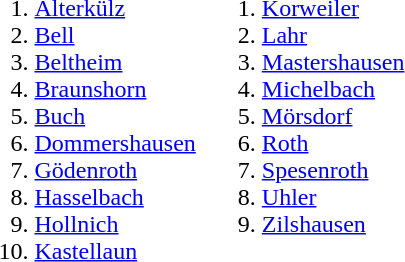<table>
<tr>
<td><br><ol><li><a href='#'>Alterkülz</a></li><li><a href='#'>Bell</a></li><li><a href='#'>Beltheim</a></li><li><a href='#'>Braunshorn</a></li><li><a href='#'>Buch</a></li><li><a href='#'>Dommershausen</a></li><li><a href='#'>Gödenroth</a></li><li><a href='#'>Hasselbach</a></li><li><a href='#'>Hollnich</a></li><li><a href='#'>Kastellaun</a></li></ol></td>
<td valign=top><br><ol>
<li> <a href='#'>Korweiler</a> 
<li> <a href='#'>Lahr</a> 
<li> <a href='#'>Mastershausen</a> 
<li> <a href='#'>Michelbach</a> 
<li> <a href='#'>Mörsdorf</a> 
<li> <a href='#'>Roth</a>
<li> <a href='#'>Spesenroth</a> 
<li> <a href='#'>Uhler</a> 
<li> <a href='#'>Zilshausen</a> 
</ol></td>
</tr>
</table>
